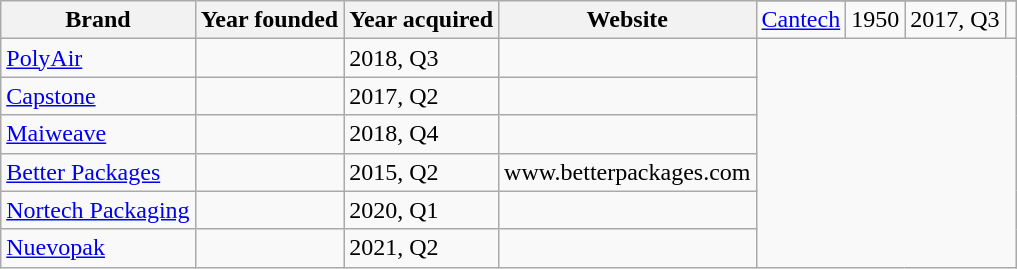<table class="wikitable sortable">
<tr>
<th rowspan="2">Brand</th>
<th rowspan="2">Year founded</th>
<th rowspan="2">Year acquired</th>
<th rowspan="2">Website</th>
</tr>
<tr>
<td><a href='#'>Cantech</a></td>
<td>1950</td>
<td>2017, Q3</td>
<td></td>
</tr>
<tr>
<td><a href='#'>PolyAir</a></td>
<td></td>
<td>2018, Q3</td>
<td></td>
</tr>
<tr>
<td><a href='#'>Capstone</a></td>
<td></td>
<td>2017, Q2</td>
<td></td>
</tr>
<tr>
<td><a href='#'>Maiweave</a></td>
<td></td>
<td>2018, Q4</td>
<td></td>
</tr>
<tr>
<td><a href='#'>Better Packages</a></td>
<td></td>
<td>2015, Q2</td>
<td>www.betterpackages.com</td>
</tr>
<tr>
<td><a href='#'>Nortech Packaging</a></td>
<td></td>
<td>2020, Q1</td>
<td></td>
</tr>
<tr>
<td><a href='#'>Nuevopak</a></td>
<td></td>
<td>2021, Q2</td>
<td></td>
</tr>
</table>
